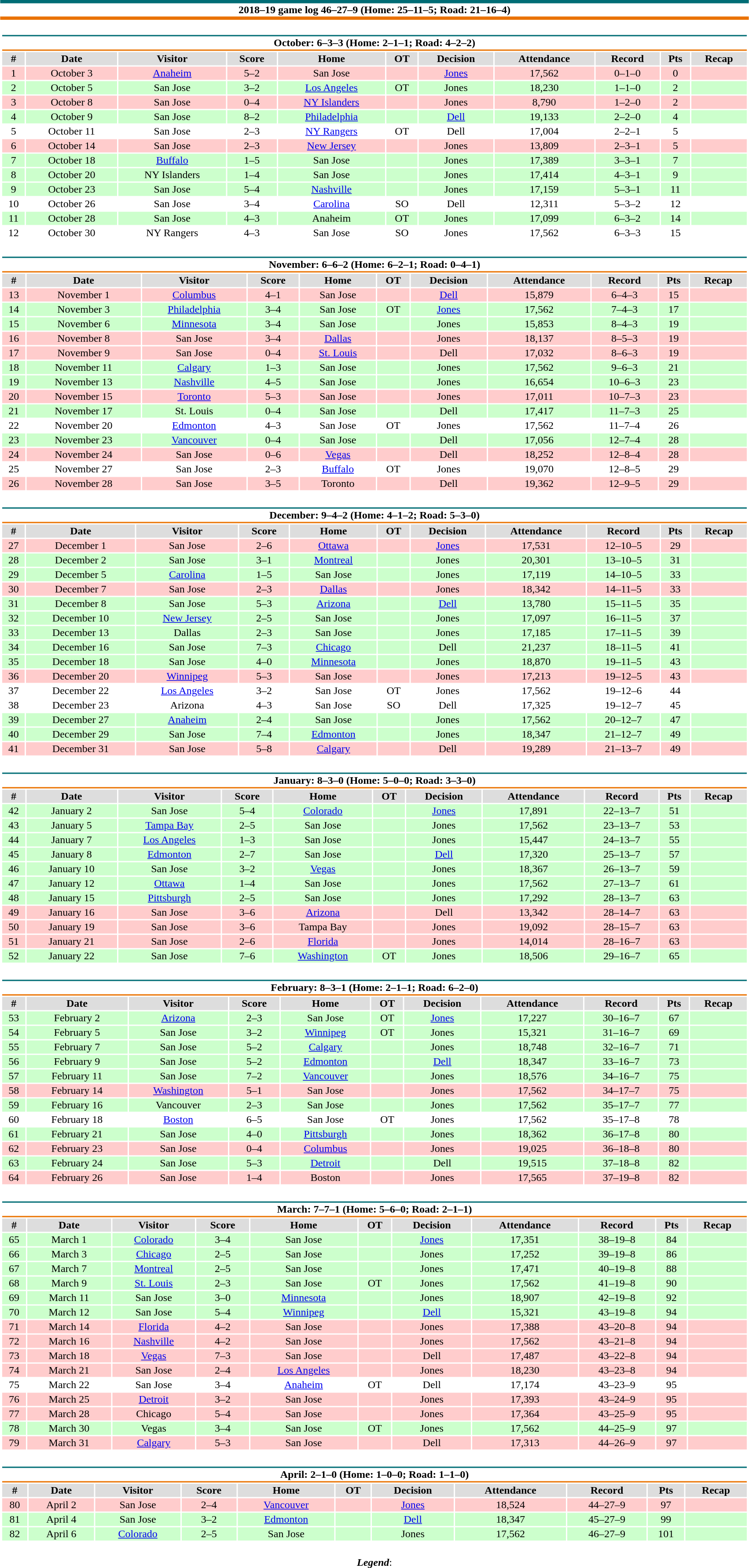<table class="toccolours" style="width:90%; clear:both; margin:1.5em auto; text-align:center;">
<tr>
<th colspan="11" style="background:#FFFFFF; border-top:#006D75 5px solid; border-bottom:#EA7200 5px solid;">2018–19 game log 46–27–9 (Home: 25–11–5; Road: 21–16–4)</th>
</tr>
<tr>
<td colspan="11"><br><table class="toccolours collapsible collapsed" style="width:100%;">
<tr>
<th colspan="11" style="background:#FFFFFF; border-top:#006D75 2px solid; border-bottom:#EA7200 2px solid;">October: 6–3–3 (Home: 2–1–1; Road: 4–2–2)</th>
</tr>
<tr style="background:#ddd;">
<th>#</th>
<th>Date</th>
<th>Visitor</th>
<th>Score</th>
<th>Home</th>
<th>OT</th>
<th>Decision</th>
<th>Attendance</th>
<th>Record</th>
<th>Pts</th>
<th>Recap</th>
</tr>
<tr bgcolor=ffcccc>
<td>1</td>
<td>October 3</td>
<td><a href='#'>Anaheim</a></td>
<td>5–2</td>
<td>San Jose</td>
<td></td>
<td><a href='#'>Jones</a></td>
<td>17,562</td>
<td>0–1–0</td>
<td>0</td>
<td></td>
</tr>
<tr bgcolor=ccffcc>
<td>2</td>
<td>October 5</td>
<td>San Jose</td>
<td>3–2</td>
<td><a href='#'>Los Angeles</a></td>
<td>OT</td>
<td>Jones</td>
<td>18,230</td>
<td>1–1–0</td>
<td>2</td>
<td></td>
</tr>
<tr bgcolor=ffcccc>
<td>3</td>
<td>October 8</td>
<td>San Jose</td>
<td>0–4</td>
<td><a href='#'>NY Islanders</a></td>
<td></td>
<td>Jones</td>
<td>8,790</td>
<td>1–2–0</td>
<td>2</td>
<td></td>
</tr>
<tr bgcolor=ccffcc>
<td>4</td>
<td>October 9</td>
<td>San Jose</td>
<td>8–2</td>
<td><a href='#'>Philadelphia</a></td>
<td></td>
<td><a href='#'>Dell</a></td>
<td>19,133</td>
<td>2–2–0</td>
<td>4</td>
<td></td>
</tr>
<tr bgcolor=ffffff>
<td>5</td>
<td>October 11</td>
<td>San Jose</td>
<td>2–3</td>
<td><a href='#'>NY Rangers</a></td>
<td>OT</td>
<td>Dell</td>
<td>17,004</td>
<td>2–2–1</td>
<td>5</td>
<td></td>
</tr>
<tr bgcolor=ffcccc>
<td>6</td>
<td>October 14</td>
<td>San Jose</td>
<td>2–3</td>
<td><a href='#'>New Jersey</a></td>
<td></td>
<td>Jones</td>
<td>13,809</td>
<td>2–3–1</td>
<td>5</td>
<td></td>
</tr>
<tr bgcolor=ccffcc>
<td>7</td>
<td>October 18</td>
<td><a href='#'>Buffalo</a></td>
<td>1–5</td>
<td>San Jose</td>
<td></td>
<td>Jones</td>
<td>17,389</td>
<td>3–3–1</td>
<td>7</td>
<td></td>
</tr>
<tr bgcolor=ccffcc>
<td>8</td>
<td>October 20</td>
<td>NY Islanders</td>
<td>1–4</td>
<td>San Jose</td>
<td></td>
<td>Jones</td>
<td>17,414</td>
<td>4–3–1</td>
<td>9</td>
<td></td>
</tr>
<tr bgcolor=ccffcc>
<td>9</td>
<td>October 23</td>
<td>San Jose</td>
<td>5–4</td>
<td><a href='#'>Nashville</a></td>
<td></td>
<td>Jones</td>
<td>17,159</td>
<td>5–3–1</td>
<td>11</td>
<td></td>
</tr>
<tr bgcolor=ffffff>
<td>10</td>
<td>October 26</td>
<td>San Jose</td>
<td>3–4</td>
<td><a href='#'>Carolina</a></td>
<td>SO</td>
<td>Dell</td>
<td>12,311</td>
<td>5–3–2</td>
<td>12</td>
<td></td>
</tr>
<tr bgcolor=ccffcc>
<td>11</td>
<td>October 28</td>
<td>San Jose</td>
<td>4–3</td>
<td>Anaheim</td>
<td>OT</td>
<td>Jones</td>
<td>17,099</td>
<td>6–3–2</td>
<td>14</td>
<td></td>
</tr>
<tr bgcolor=ffffff>
<td>12</td>
<td>October 30</td>
<td>NY Rangers</td>
<td>4–3</td>
<td>San Jose</td>
<td>SO</td>
<td>Jones</td>
<td>17,562</td>
<td>6–3–3</td>
<td>15</td>
<td></td>
</tr>
</table>
</td>
</tr>
<tr>
<td colspan="11"><br><table class="toccolours collapsible collapsed" style="width:100%;">
<tr>
<th colspan="11" style="background:#FFFFFF; border-top:#006D75 2px solid; border-bottom:#EA7200 2px solid;">November: 6–6–2 (Home: 6–2–1; Road: 0–4–1)</th>
</tr>
<tr style="background:#ddd;">
<th>#</th>
<th>Date</th>
<th>Visitor</th>
<th>Score</th>
<th>Home</th>
<th>OT</th>
<th>Decision</th>
<th>Attendance</th>
<th>Record</th>
<th>Pts</th>
<th>Recap</th>
</tr>
<tr bgcolor=ffcccc>
<td>13</td>
<td>November 1</td>
<td><a href='#'>Columbus</a></td>
<td>4–1</td>
<td>San Jose</td>
<td></td>
<td><a href='#'>Dell</a></td>
<td>15,879</td>
<td>6–4–3</td>
<td>15</td>
<td></td>
</tr>
<tr bgcolor=ccffcc>
<td>14</td>
<td>November 3</td>
<td><a href='#'>Philadelphia</a></td>
<td>3–4</td>
<td>San Jose</td>
<td>OT</td>
<td><a href='#'>Jones</a></td>
<td>17,562</td>
<td>7–4–3</td>
<td>17</td>
<td></td>
</tr>
<tr bgcolor=ccffcc>
<td>15</td>
<td>November 6</td>
<td><a href='#'>Minnesota</a></td>
<td>3–4</td>
<td>San Jose</td>
<td></td>
<td>Jones</td>
<td>15,853</td>
<td>8–4–3</td>
<td>19</td>
<td></td>
</tr>
<tr bgcolor=ffcccc>
<td>16</td>
<td>November 8</td>
<td>San Jose</td>
<td>3–4</td>
<td><a href='#'>Dallas</a></td>
<td></td>
<td>Jones</td>
<td>18,137</td>
<td>8–5–3</td>
<td>19</td>
<td></td>
</tr>
<tr bgcolor=ffcccc>
<td>17</td>
<td>November 9</td>
<td>San Jose</td>
<td>0–4</td>
<td><a href='#'>St. Louis</a></td>
<td></td>
<td>Dell</td>
<td>17,032</td>
<td>8–6–3</td>
<td>19</td>
<td></td>
</tr>
<tr bgcolor=ccffcc>
<td>18</td>
<td>November 11</td>
<td><a href='#'>Calgary</a></td>
<td>1–3</td>
<td>San Jose</td>
<td></td>
<td>Jones</td>
<td>17,562</td>
<td>9–6–3</td>
<td>21</td>
<td></td>
</tr>
<tr bgcolor=ccffcc>
<td>19</td>
<td>November 13</td>
<td><a href='#'>Nashville</a></td>
<td>4–5</td>
<td>San Jose</td>
<td></td>
<td>Jones</td>
<td>16,654</td>
<td>10–6–3</td>
<td>23</td>
<td></td>
</tr>
<tr bgcolor=ffcccc>
<td>20</td>
<td>November 15</td>
<td><a href='#'>Toronto</a></td>
<td>5–3</td>
<td>San Jose</td>
<td></td>
<td>Jones</td>
<td>17,011</td>
<td>10–7–3</td>
<td>23</td>
<td></td>
</tr>
<tr bgcolor=ccffcc>
<td>21</td>
<td>November 17</td>
<td>St. Louis</td>
<td>0–4</td>
<td>San Jose</td>
<td></td>
<td>Dell</td>
<td>17,417</td>
<td>11–7–3</td>
<td>25</td>
<td></td>
</tr>
<tr bgcolor=ffffff>
<td>22</td>
<td>November 20</td>
<td><a href='#'>Edmonton</a></td>
<td>4–3</td>
<td>San Jose</td>
<td>OT</td>
<td>Jones</td>
<td>17,562</td>
<td>11–7–4</td>
<td>26</td>
<td></td>
</tr>
<tr bgcolor=ccffcc>
<td>23</td>
<td>November 23</td>
<td><a href='#'>Vancouver</a></td>
<td>0–4</td>
<td>San Jose</td>
<td></td>
<td>Dell</td>
<td>17,056</td>
<td>12–7–4</td>
<td>28</td>
<td></td>
</tr>
<tr bgcolor=ffcccc>
<td>24</td>
<td>November 24</td>
<td>San Jose</td>
<td>0–6</td>
<td><a href='#'>Vegas</a></td>
<td></td>
<td>Dell</td>
<td>18,252</td>
<td>12–8–4</td>
<td>28</td>
<td></td>
</tr>
<tr bgcolor=ffffff>
<td>25</td>
<td>November 27</td>
<td>San Jose</td>
<td>2–3</td>
<td><a href='#'>Buffalo</a></td>
<td>OT</td>
<td>Jones</td>
<td>19,070</td>
<td>12–8–5</td>
<td>29</td>
<td></td>
</tr>
<tr bgcolor=ffcccc>
<td>26</td>
<td>November 28</td>
<td>San Jose</td>
<td>3–5</td>
<td>Toronto</td>
<td></td>
<td>Dell</td>
<td>19,362</td>
<td>12–9–5</td>
<td>29</td>
<td></td>
</tr>
</table>
</td>
</tr>
<tr>
<td colspan="11"><br><table class="toccolours collapsible collapsed" style="width:100%;">
<tr>
<th colspan="11" style="background:#FFFFFF; border-top:#006D75 2px solid; border-bottom:#EA7200 2px solid;">December: 9–4–2 (Home: 4–1–2; Road: 5–3–0)</th>
</tr>
<tr style="background:#ddd;">
<th>#</th>
<th>Date</th>
<th>Visitor</th>
<th>Score</th>
<th>Home</th>
<th>OT</th>
<th>Decision</th>
<th>Attendance</th>
<th>Record</th>
<th>Pts</th>
<th>Recap</th>
</tr>
<tr bgcolor=ffcccc>
<td>27</td>
<td>December 1</td>
<td>San Jose</td>
<td>2–6</td>
<td><a href='#'>Ottawa</a></td>
<td></td>
<td><a href='#'>Jones</a></td>
<td>17,531</td>
<td>12–10–5</td>
<td>29</td>
<td></td>
</tr>
<tr bgcolor=ccffcc>
<td>28</td>
<td>December 2</td>
<td>San Jose</td>
<td>3–1</td>
<td><a href='#'>Montreal</a></td>
<td></td>
<td>Jones</td>
<td>20,301</td>
<td>13–10–5</td>
<td>31</td>
<td></td>
</tr>
<tr bgcolor=ccffcc>
<td>29</td>
<td>December 5</td>
<td><a href='#'>Carolina</a></td>
<td>1–5</td>
<td>San Jose</td>
<td></td>
<td>Jones</td>
<td>17,119</td>
<td>14–10–5</td>
<td>33</td>
<td></td>
</tr>
<tr bgcolor=ffcccc>
<td>30</td>
<td>December 7</td>
<td>San Jose</td>
<td>2–3</td>
<td><a href='#'>Dallas</a></td>
<td></td>
<td>Jones</td>
<td>18,342</td>
<td>14–11–5</td>
<td>33</td>
<td></td>
</tr>
<tr bgcolor=ccffcc>
<td>31</td>
<td>December 8</td>
<td>San Jose</td>
<td>5–3</td>
<td><a href='#'>Arizona</a></td>
<td></td>
<td><a href='#'>Dell</a></td>
<td>13,780</td>
<td>15–11–5</td>
<td>35</td>
<td></td>
</tr>
<tr bgcolor=ccffcc>
<td>32</td>
<td>December 10</td>
<td><a href='#'>New Jersey</a></td>
<td>2–5</td>
<td>San Jose</td>
<td></td>
<td>Jones</td>
<td>17,097</td>
<td>16–11–5</td>
<td>37</td>
<td></td>
</tr>
<tr bgcolor=ccffcc>
<td>33</td>
<td>December 13</td>
<td>Dallas</td>
<td>2–3</td>
<td>San Jose</td>
<td></td>
<td>Jones</td>
<td>17,185</td>
<td>17–11–5</td>
<td>39</td>
<td></td>
</tr>
<tr bgcolor=ccffcc>
<td>34</td>
<td>December 16</td>
<td>San Jose</td>
<td>7–3</td>
<td><a href='#'>Chicago</a></td>
<td></td>
<td>Dell</td>
<td>21,237</td>
<td>18–11–5</td>
<td>41</td>
<td></td>
</tr>
<tr bgcolor=ccffcc>
<td>35</td>
<td>December 18</td>
<td>San Jose</td>
<td>4–0</td>
<td><a href='#'>Minnesota</a></td>
<td></td>
<td>Jones</td>
<td>18,870</td>
<td>19–11–5</td>
<td>43</td>
<td></td>
</tr>
<tr bgcolor=ffcccc>
<td>36</td>
<td>December 20</td>
<td><a href='#'>Winnipeg</a></td>
<td>5–3</td>
<td>San Jose</td>
<td></td>
<td>Jones</td>
<td>17,213</td>
<td>19–12–5</td>
<td>43</td>
<td></td>
</tr>
<tr bgcolor=ffffff>
<td>37</td>
<td>December 22</td>
<td><a href='#'>Los Angeles</a></td>
<td>3–2</td>
<td>San Jose</td>
<td>OT</td>
<td>Jones</td>
<td>17,562</td>
<td>19–12–6</td>
<td>44</td>
<td></td>
</tr>
<tr bgcolor=ffffff>
<td>38</td>
<td>December 23</td>
<td>Arizona</td>
<td>4–3</td>
<td>San Jose</td>
<td>SO</td>
<td>Dell</td>
<td>17,325</td>
<td>19–12–7</td>
<td>45</td>
<td></td>
</tr>
<tr bgcolor=ccffcc>
<td>39</td>
<td>December 27</td>
<td><a href='#'>Anaheim</a></td>
<td>2–4</td>
<td>San Jose</td>
<td></td>
<td>Jones</td>
<td>17,562</td>
<td>20–12–7</td>
<td>47</td>
<td></td>
</tr>
<tr bgcolor=ccffcc>
<td>40</td>
<td>December 29</td>
<td>San Jose</td>
<td>7–4</td>
<td><a href='#'>Edmonton</a></td>
<td></td>
<td>Jones</td>
<td>18,347</td>
<td>21–12–7</td>
<td>49</td>
<td></td>
</tr>
<tr bgcolor=ffcccc>
<td>41</td>
<td>December 31</td>
<td>San Jose</td>
<td>5–8</td>
<td><a href='#'>Calgary</a></td>
<td></td>
<td>Dell</td>
<td>19,289</td>
<td>21–13–7</td>
<td>49</td>
<td></td>
</tr>
</table>
</td>
</tr>
<tr>
<td colspan="11"><br><table class="toccolours collapsible collapsed" style="width:100%;">
<tr>
<th colspan="11" style="background:#FFFFFF; border-top:#006D75 2px solid; border-bottom:#EA7200 2px solid;">January: 8–3–0 (Home: 5–0–0; Road: 3–3–0)</th>
</tr>
<tr style="background:#ddd;">
<th>#</th>
<th>Date</th>
<th>Visitor</th>
<th>Score</th>
<th>Home</th>
<th>OT</th>
<th>Decision</th>
<th>Attendance</th>
<th>Record</th>
<th>Pts</th>
<th>Recap</th>
</tr>
<tr bgcolor=ccffcc>
<td>42</td>
<td>January 2</td>
<td>San Jose</td>
<td>5–4</td>
<td><a href='#'>Colorado</a></td>
<td></td>
<td><a href='#'>Jones</a></td>
<td>17,891</td>
<td>22–13–7</td>
<td>51</td>
<td></td>
</tr>
<tr bgcolor=ccffcc>
<td>43</td>
<td>January 5</td>
<td><a href='#'>Tampa Bay</a></td>
<td>2–5</td>
<td>San Jose</td>
<td></td>
<td>Jones</td>
<td>17,562</td>
<td>23–13–7</td>
<td>53</td>
<td></td>
</tr>
<tr bgcolor=ccffcc>
<td>44</td>
<td>January 7</td>
<td><a href='#'>Los Angeles</a></td>
<td>1–3</td>
<td>San Jose</td>
<td></td>
<td>Jones</td>
<td>15,447</td>
<td>24–13–7</td>
<td>55</td>
<td></td>
</tr>
<tr bgcolor=ccffcc>
<td>45</td>
<td>January 8</td>
<td><a href='#'>Edmonton</a></td>
<td>2–7</td>
<td>San Jose</td>
<td></td>
<td><a href='#'>Dell</a></td>
<td>17,320</td>
<td>25–13–7</td>
<td>57</td>
<td></td>
</tr>
<tr bgcolor=ccffcc>
<td>46</td>
<td>January 10</td>
<td>San Jose</td>
<td>3–2</td>
<td><a href='#'>Vegas</a></td>
<td></td>
<td>Jones</td>
<td>18,367</td>
<td>26–13–7</td>
<td>59</td>
<td></td>
</tr>
<tr bgcolor=ccffcc>
<td>47</td>
<td>January 12</td>
<td><a href='#'>Ottawa</a></td>
<td>1–4</td>
<td>San Jose</td>
<td></td>
<td>Jones</td>
<td>17,562</td>
<td>27–13–7</td>
<td>61</td>
<td></td>
</tr>
<tr bgcolor=ccffcc>
<td>48</td>
<td>January 15</td>
<td><a href='#'>Pittsburgh</a></td>
<td>2–5</td>
<td>San Jose</td>
<td></td>
<td>Jones</td>
<td>17,292</td>
<td>28–13–7</td>
<td>63</td>
<td></td>
</tr>
<tr bgcolor=ffcccc>
<td>49</td>
<td>January 16</td>
<td>San Jose</td>
<td>3–6</td>
<td><a href='#'>Arizona</a></td>
<td></td>
<td>Dell</td>
<td>13,342</td>
<td>28–14–7</td>
<td>63</td>
<td></td>
</tr>
<tr bgcolor=ffcccc>
<td>50</td>
<td>January 19</td>
<td>San Jose</td>
<td>3–6</td>
<td>Tampa Bay</td>
<td></td>
<td>Jones</td>
<td>19,092</td>
<td>28–15–7</td>
<td>63</td>
<td></td>
</tr>
<tr bgcolor=ffcccc>
<td>51</td>
<td>January 21</td>
<td>San Jose</td>
<td>2–6</td>
<td><a href='#'>Florida</a></td>
<td></td>
<td>Jones</td>
<td>14,014</td>
<td>28–16–7</td>
<td>63</td>
<td></td>
</tr>
<tr bgcolor=ccffcc>
<td>52</td>
<td>January 22</td>
<td>San Jose</td>
<td>7–6</td>
<td><a href='#'>Washington</a></td>
<td>OT</td>
<td>Jones</td>
<td>18,506</td>
<td>29–16–7</td>
<td>65</td>
<td></td>
</tr>
</table>
</td>
</tr>
<tr>
<td colspan="11"><br><table class="toccolours collapsible collapsed" style="width:100%;">
<tr>
<th colspan="11" style="background:#FFFFFF; border-top:#006D75 2px solid; border-bottom:#EA7200 2px solid;">February: 8–3–1 (Home: 2–1–1; Road: 6–2–0)</th>
</tr>
<tr style="background:#ddd;">
<th>#</th>
<th>Date</th>
<th>Visitor</th>
<th>Score</th>
<th>Home</th>
<th>OT</th>
<th>Decision</th>
<th>Attendance</th>
<th>Record</th>
<th>Pts</th>
<th>Recap</th>
</tr>
<tr bgcolor=ccffcc>
<td>53</td>
<td>February 2</td>
<td><a href='#'>Arizona</a></td>
<td>2–3</td>
<td>San Jose</td>
<td>OT</td>
<td><a href='#'>Jones</a></td>
<td>17,227</td>
<td>30–16–7</td>
<td>67</td>
<td></td>
</tr>
<tr bgcolor=ccffcc>
<td>54</td>
<td>February 5</td>
<td>San Jose</td>
<td>3–2</td>
<td><a href='#'>Winnipeg</a></td>
<td>OT</td>
<td>Jones</td>
<td>15,321</td>
<td>31–16–7</td>
<td>69</td>
<td></td>
</tr>
<tr bgcolor=ccffcc>
<td>55</td>
<td>February 7</td>
<td>San Jose</td>
<td>5–2</td>
<td><a href='#'>Calgary</a></td>
<td></td>
<td>Jones</td>
<td>18,748</td>
<td>32–16–7</td>
<td>71</td>
<td></td>
</tr>
<tr bgcolor=ccffcc>
<td>56</td>
<td>February 9</td>
<td>San Jose</td>
<td>5–2</td>
<td><a href='#'>Edmonton</a></td>
<td></td>
<td><a href='#'>Dell</a></td>
<td>18,347</td>
<td>33–16–7</td>
<td>73</td>
<td></td>
</tr>
<tr bgcolor=ccffcc>
<td>57</td>
<td>February 11</td>
<td>San Jose</td>
<td>7–2</td>
<td><a href='#'>Vancouver</a></td>
<td></td>
<td>Jones</td>
<td>18,576</td>
<td>34–16–7</td>
<td>75</td>
<td></td>
</tr>
<tr bgcolor=ffcccc>
<td>58</td>
<td>February 14</td>
<td><a href='#'>Washington</a></td>
<td>5–1</td>
<td>San Jose</td>
<td></td>
<td>Jones</td>
<td>17,562</td>
<td>34–17–7</td>
<td>75</td>
<td></td>
</tr>
<tr bgcolor=ccffcc>
<td>59</td>
<td>February 16</td>
<td>Vancouver</td>
<td>2–3</td>
<td>San Jose</td>
<td></td>
<td>Jones</td>
<td>17,562</td>
<td>35–17–7</td>
<td>77</td>
<td></td>
</tr>
<tr bgcolor=ffffff>
<td>60</td>
<td>February 18</td>
<td><a href='#'>Boston</a></td>
<td>6–5</td>
<td>San Jose</td>
<td>OT</td>
<td>Jones</td>
<td>17,562</td>
<td>35–17–8</td>
<td>78</td>
<td></td>
</tr>
<tr bgcolor=ccffcc>
<td>61</td>
<td>February 21</td>
<td>San Jose</td>
<td>4–0</td>
<td><a href='#'>Pittsburgh</a></td>
<td></td>
<td>Jones</td>
<td>18,362</td>
<td>36–17–8</td>
<td>80</td>
<td></td>
</tr>
<tr bgcolor=ffcccc>
<td>62</td>
<td>February 23</td>
<td>San Jose</td>
<td>0–4</td>
<td><a href='#'>Columbus</a></td>
<td></td>
<td>Jones</td>
<td>19,025</td>
<td>36–18–8</td>
<td>80</td>
<td></td>
</tr>
<tr bgcolor=ccffcc>
<td>63</td>
<td>February 24</td>
<td>San Jose</td>
<td>5–3</td>
<td><a href='#'>Detroit</a></td>
<td></td>
<td>Dell</td>
<td>19,515</td>
<td>37–18–8</td>
<td>82</td>
<td></td>
</tr>
<tr bgcolor=ffcccc>
<td>64</td>
<td>February 26</td>
<td>San Jose</td>
<td>1–4</td>
<td>Boston</td>
<td></td>
<td>Jones</td>
<td>17,565</td>
<td>37–19–8</td>
<td>82</td>
<td></td>
</tr>
</table>
</td>
</tr>
<tr>
<td colspan="11"><br><table class="toccolours collapsible collapsed" style="width:100%;">
<tr>
<th colspan="11" style="background:#FFFFFF; border-top:#006D75 2px solid; border-bottom:#EA7200 2px solid;">March: 7–7–1 (Home: 5–6–0; Road: 2–1–1)</th>
</tr>
<tr style="background:#ddd;">
<th>#</th>
<th>Date</th>
<th>Visitor</th>
<th>Score</th>
<th>Home</th>
<th>OT</th>
<th>Decision</th>
<th>Attendance</th>
<th>Record</th>
<th>Pts</th>
<th>Recap</th>
</tr>
<tr bgcolor=ccffcc>
<td>65</td>
<td>March 1</td>
<td><a href='#'>Colorado</a></td>
<td>3–4</td>
<td>San Jose</td>
<td></td>
<td><a href='#'>Jones</a></td>
<td>17,351</td>
<td>38–19–8</td>
<td>84</td>
<td></td>
</tr>
<tr bgcolor=ccffcc>
<td>66</td>
<td>March 3</td>
<td><a href='#'>Chicago</a></td>
<td>2–5</td>
<td>San Jose</td>
<td></td>
<td>Jones</td>
<td>17,252</td>
<td>39–19–8</td>
<td>86</td>
<td></td>
</tr>
<tr bgcolor=ccffcc>
<td>67</td>
<td>March 7</td>
<td><a href='#'>Montreal</a></td>
<td>2–5</td>
<td>San Jose</td>
<td></td>
<td>Jones</td>
<td>17,471</td>
<td>40–19–8</td>
<td>88</td>
<td></td>
</tr>
<tr bgcolor=ccffcc>
<td>68</td>
<td>March 9</td>
<td><a href='#'>St. Louis</a></td>
<td>2–3</td>
<td>San Jose</td>
<td>OT</td>
<td>Jones</td>
<td>17,562</td>
<td>41–19–8</td>
<td>90</td>
<td></td>
</tr>
<tr bgcolor=ccffcc>
<td>69</td>
<td>March 11</td>
<td>San Jose</td>
<td>3–0</td>
<td><a href='#'>Minnesota</a></td>
<td></td>
<td>Jones</td>
<td>18,907</td>
<td>42–19–8</td>
<td>92</td>
<td></td>
</tr>
<tr bgcolor=ccffcc>
<td>70</td>
<td>March 12</td>
<td>San Jose</td>
<td>5–4</td>
<td><a href='#'>Winnipeg</a></td>
<td></td>
<td><a href='#'>Dell</a></td>
<td>15,321</td>
<td>43–19–8</td>
<td>94</td>
<td></td>
</tr>
<tr bgcolor=ffcccc>
<td>71</td>
<td>March 14</td>
<td><a href='#'>Florida</a></td>
<td>4–2</td>
<td>San Jose</td>
<td></td>
<td>Jones</td>
<td>17,388</td>
<td>43–20–8</td>
<td>94</td>
<td></td>
</tr>
<tr bgcolor=ffcccc>
<td>72</td>
<td>March 16</td>
<td><a href='#'>Nashville</a></td>
<td>4–2</td>
<td>San Jose</td>
<td></td>
<td>Jones</td>
<td>17,562</td>
<td>43–21–8</td>
<td>94</td>
<td></td>
</tr>
<tr bgcolor=ffcccc>
<td>73</td>
<td>March 18</td>
<td><a href='#'>Vegas</a></td>
<td>7–3</td>
<td>San Jose</td>
<td></td>
<td>Dell</td>
<td>17,487</td>
<td>43–22–8</td>
<td>94</td>
<td></td>
</tr>
<tr bgcolor=ffcccc>
<td>74</td>
<td>March 21</td>
<td>San Jose</td>
<td>2–4</td>
<td><a href='#'>Los Angeles</a></td>
<td></td>
<td>Jones</td>
<td>18,230</td>
<td>43–23–8</td>
<td>94</td>
<td></td>
</tr>
<tr bgcolor=ffffff>
<td>75</td>
<td>March 22</td>
<td>San Jose</td>
<td>3–4</td>
<td><a href='#'>Anaheim</a></td>
<td>OT</td>
<td>Dell</td>
<td>17,174</td>
<td>43–23–9</td>
<td>95</td>
<td></td>
</tr>
<tr bgcolor=ffcccc>
<td>76</td>
<td>March 25</td>
<td><a href='#'>Detroit</a></td>
<td>3–2</td>
<td>San Jose</td>
<td></td>
<td>Jones</td>
<td>17,393</td>
<td>43–24–9</td>
<td>95</td>
<td></td>
</tr>
<tr bgcolor=ffcccc>
<td>77</td>
<td>March 28</td>
<td>Chicago</td>
<td>5–4</td>
<td>San Jose</td>
<td></td>
<td>Jones</td>
<td>17,364</td>
<td>43–25–9</td>
<td>95</td>
<td></td>
</tr>
<tr bgcolor=ccffcc>
<td>78</td>
<td>March 30</td>
<td>Vegas</td>
<td>3–4</td>
<td>San Jose</td>
<td>OT</td>
<td>Jones</td>
<td>17,562</td>
<td>44–25–9</td>
<td>97</td>
<td></td>
</tr>
<tr bgcolor=ffcccc>
<td>79</td>
<td>March 31</td>
<td><a href='#'>Calgary</a></td>
<td>5–3</td>
<td>San Jose</td>
<td></td>
<td>Dell</td>
<td>17,313</td>
<td>44–26–9</td>
<td>97</td>
<td></td>
</tr>
</table>
</td>
</tr>
<tr>
<td colspan="11"><br><table class="toccolours collapsible collapsed" style="width:100%;">
<tr>
<th colspan="11" style="background:#FFFFFF; border-top:#006D75 2px solid; border-bottom:#EA7200 2px solid;">April: 2–1–0 (Home: 1–0–0; Road: 1–1–0)</th>
</tr>
<tr style="background:#ddd;">
<th>#</th>
<th>Date</th>
<th>Visitor</th>
<th>Score</th>
<th>Home</th>
<th>OT</th>
<th>Decision</th>
<th>Attendance</th>
<th>Record</th>
<th>Pts</th>
<th>Recap</th>
</tr>
<tr bgcolor=ffcccc>
<td>80</td>
<td>April 2</td>
<td>San Jose</td>
<td>2–4</td>
<td><a href='#'>Vancouver</a></td>
<td></td>
<td><a href='#'>Jones</a></td>
<td>18,524</td>
<td>44–27–9</td>
<td>97</td>
<td></td>
</tr>
<tr bgcolor=ccffcc>
<td>81</td>
<td>April 4</td>
<td>San Jose</td>
<td>3–2</td>
<td><a href='#'>Edmonton</a></td>
<td></td>
<td><a href='#'>Dell</a></td>
<td>18,347</td>
<td>45–27–9</td>
<td>99</td>
<td></td>
</tr>
<tr bgcolor=ccffcc>
<td>82</td>
<td>April 6</td>
<td><a href='#'>Colorado</a></td>
<td>2–5</td>
<td>San Jose</td>
<td></td>
<td>Jones</td>
<td>17,562</td>
<td>46–27–9</td>
<td>101</td>
<td></td>
</tr>
</table>
</td>
</tr>
<tr>
<td colspan="11" style="text-align:center;"><br><strong><em>Legend</em></strong>:


</td>
</tr>
</table>
